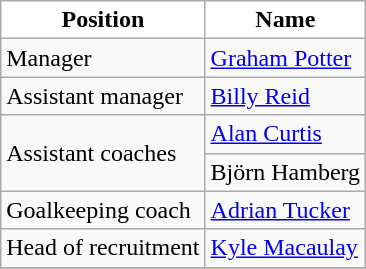<table class="wikitable" style="text-align: left">
<tr>
<th style="background:white; color:black;">Position</th>
<th style="background:white; color:black;">Name</th>
</tr>
<tr>
<td>Manager</td>
<td> <a href='#'>Graham Potter</a></td>
</tr>
<tr>
<td>Assistant manager</td>
<td> <a href='#'>Billy Reid</a></td>
</tr>
<tr>
<td rowspan=2>Assistant coaches</td>
<td> <a href='#'>Alan Curtis</a></td>
</tr>
<tr>
<td> Björn Hamberg</td>
</tr>
<tr>
<td>Goalkeeping coach</td>
<td> <a href='#'>Adrian Tucker</a></td>
</tr>
<tr>
<td>Head of recruitment</td>
<td> <a href='#'>Kyle Macaulay</a></td>
</tr>
<tr>
</tr>
</table>
